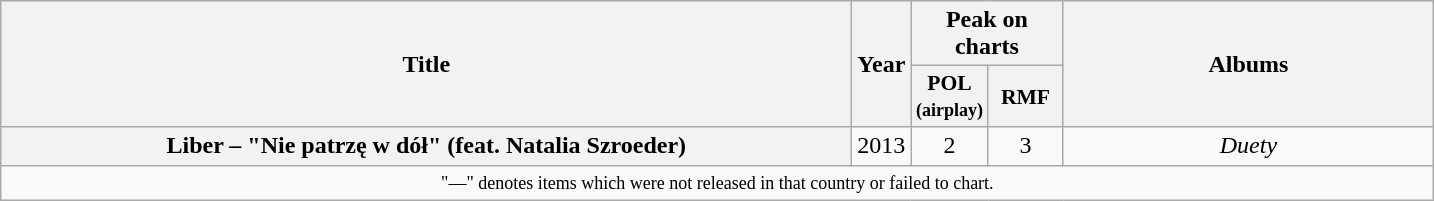<table class="wikitable plainrowheaders" style="text-align:center">
<tr>
<th rowspan="2" scope="col" style="width:35em;">Title</th>
<th rowspan="2" scope="col">Year</th>
<th colspan="2" scope="col">Peak on charts</th>
<th rowspan="2" scope="col" style="width:15em;">Albums</th>
</tr>
<tr>
<th scope="col" style="width:3em;font-size:90%;">POL<br><small>(airplay)</small></th>
<th scope="col" style="width:3em;font-size:90%;">RMF<br></th>
</tr>
<tr>
<th scope="row">Liber – "Nie patrzę w dół" (feat. Natalia Szroeder)</th>
<td>2013</td>
<td>2</td>
<td>3</td>
<td><em>Duety</em></td>
</tr>
<tr>
<td colspan="5" style="font-size:90%"><small>"—" denotes items which were not released in that country or failed to chart.</small></td>
</tr>
</table>
